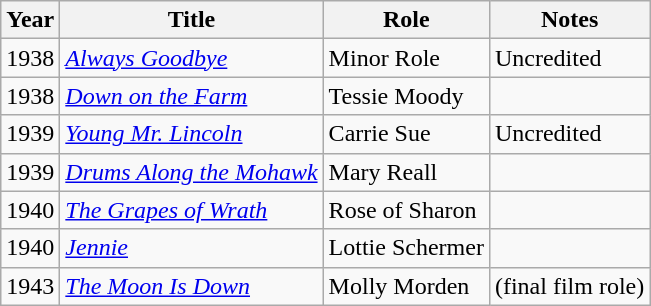<table class="wikitable sortable">
<tr>
<th>Year</th>
<th>Title</th>
<th>Role</th>
<th>Notes</th>
</tr>
<tr>
<td>1938</td>
<td><em><a href='#'>Always Goodbye</a></em></td>
<td>Minor Role</td>
<td>Uncredited</td>
</tr>
<tr>
<td>1938</td>
<td><em><a href='#'>Down on the Farm</a></em></td>
<td>Tessie Moody</td>
<td></td>
</tr>
<tr>
<td>1939</td>
<td><em><a href='#'>Young Mr. Lincoln</a></em></td>
<td>Carrie Sue</td>
<td>Uncredited</td>
</tr>
<tr>
<td>1939</td>
<td><em><a href='#'>Drums Along the Mohawk</a></em></td>
<td>Mary Reall</td>
<td></td>
</tr>
<tr>
<td>1940</td>
<td><em><a href='#'>The Grapes of Wrath</a></em></td>
<td>Rose of Sharon</td>
<td></td>
</tr>
<tr>
<td>1940</td>
<td><em><a href='#'>Jennie</a></em></td>
<td>Lottie Schermer</td>
<td></td>
</tr>
<tr>
<td>1943</td>
<td><em><a href='#'>The Moon Is Down</a></em></td>
<td>Molly Morden</td>
<td>(final film role)</td>
</tr>
</table>
